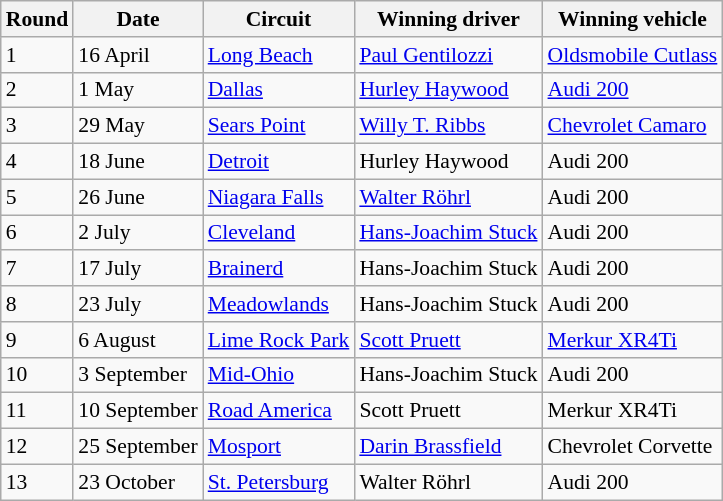<table class="wikitable" style="font-size: 90%;">
<tr>
<th>Round</th>
<th>Date</th>
<th>Circuit</th>
<th>Winning driver</th>
<th>Winning vehicle</th>
</tr>
<tr>
<td>1</td>
<td>16 April</td>
<td><a href='#'>Long Beach</a></td>
<td> <a href='#'>Paul Gentilozzi</a></td>
<td><a href='#'>Oldsmobile Cutlass</a></td>
</tr>
<tr>
<td>2</td>
<td>1 May</td>
<td><a href='#'>Dallas</a></td>
<td> <a href='#'>Hurley Haywood</a></td>
<td><a href='#'>Audi 200</a></td>
</tr>
<tr>
<td>3</td>
<td>29 May</td>
<td><a href='#'>Sears Point</a></td>
<td> <a href='#'>Willy T. Ribbs</a></td>
<td><a href='#'>Chevrolet Camaro</a></td>
</tr>
<tr>
<td>4</td>
<td>18 June</td>
<td><a href='#'>Detroit</a></td>
<td> Hurley Haywood</td>
<td>Audi 200</td>
</tr>
<tr>
<td>5</td>
<td>26 June</td>
<td><a href='#'>Niagara Falls</a></td>
<td> <a href='#'>Walter Röhrl</a></td>
<td>Audi 200</td>
</tr>
<tr>
<td>6</td>
<td>2 July</td>
<td><a href='#'>Cleveland</a></td>
<td> <a href='#'>Hans-Joachim Stuck</a></td>
<td>Audi 200</td>
</tr>
<tr>
<td>7</td>
<td>17 July</td>
<td><a href='#'>Brainerd</a></td>
<td> Hans-Joachim Stuck</td>
<td>Audi 200</td>
</tr>
<tr>
<td>8</td>
<td>23 July</td>
<td><a href='#'>Meadowlands</a></td>
<td> Hans-Joachim Stuck</td>
<td>Audi 200</td>
</tr>
<tr>
<td>9</td>
<td>6 August</td>
<td><a href='#'>Lime Rock Park</a></td>
<td> <a href='#'>Scott Pruett</a></td>
<td><a href='#'>Merkur XR4Ti</a></td>
</tr>
<tr>
<td>10</td>
<td>3 September</td>
<td><a href='#'>Mid-Ohio</a></td>
<td> Hans-Joachim Stuck</td>
<td>Audi 200</td>
</tr>
<tr>
<td>11</td>
<td>10 September</td>
<td><a href='#'>Road America</a></td>
<td> Scott Pruett</td>
<td>Merkur XR4Ti</td>
</tr>
<tr>
<td>12</td>
<td>25 September</td>
<td><a href='#'>Mosport</a></td>
<td> <a href='#'>Darin Brassfield</a></td>
<td>Chevrolet Corvette</td>
</tr>
<tr>
<td>13</td>
<td>23 October</td>
<td><a href='#'>St. Petersburg</a></td>
<td> Walter Röhrl</td>
<td>Audi 200</td>
</tr>
</table>
